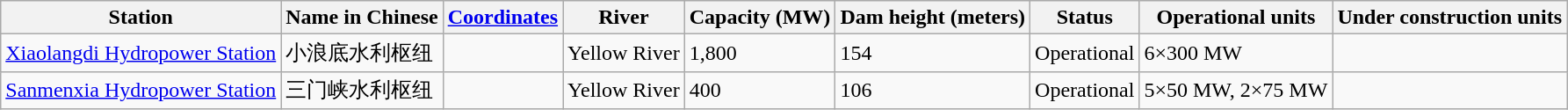<table class="wikitable sortable">
<tr>
<th>Station</th>
<th>Name in Chinese</th>
<th><a href='#'>Coordinates</a></th>
<th>River</th>
<th>Capacity (MW)</th>
<th>Dam height (meters)</th>
<th>Status</th>
<th>Operational units</th>
<th>Under construction units</th>
</tr>
<tr>
<td><a href='#'>Xiaolangdi Hydropower Station</a></td>
<td>小浪底水利枢纽</td>
<td></td>
<td>Yellow River</td>
<td>1,800</td>
<td>154</td>
<td>Operational</td>
<td>6×300 MW</td>
<td></td>
</tr>
<tr>
<td><a href='#'>Sanmenxia Hydropower Station</a></td>
<td>三门峡水利枢纽</td>
<td></td>
<td>Yellow River</td>
<td>400</td>
<td>106</td>
<td>Operational</td>
<td>5×50 MW, 2×75 MW</td>
<td></td>
</tr>
</table>
